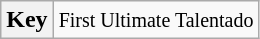<table class="wikitable">
<tr>
<th>Key</th>
<td> <small>First Ultimate Talentado</small></td>
</tr>
</table>
